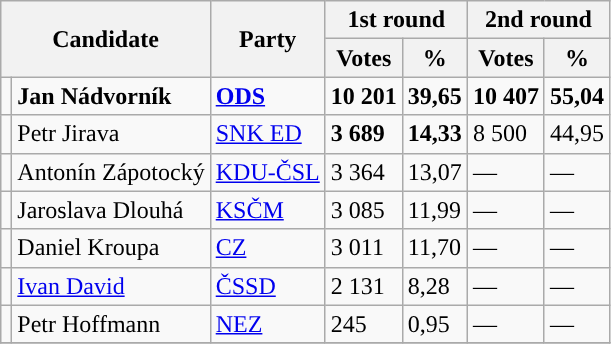<table class="wikitable sortable">
<tr>
<th colspan="2" rowspan="2">Candidate</th>
<th rowspan="2">Party</th>
<th colspan="2">1st round</th>
<th colspan="2">2nd round</th>
</tr>
<tr>
<th>Votes</th>
<th>%</th>
<th>Votes</th>
<th>%</th>
</tr>
<tr>
<td style="background-color:"></td>
<td><strong>Jan Nádvorník</strong></td>
<td><a href='#'><strong>ODS</strong></a></td>
<td><strong>10 201</strong></td>
<td><strong>39,65</strong></td>
<td><strong>10 407</strong></td>
<td><strong>55,04</strong></td>
</tr>
<tr>
<td style="background-color:"></td>
<td>Petr Jirava</td>
<td><a href='#'>SNK ED</a></td>
<td><strong>3 689</strong></td>
<td><strong>14,33</strong></td>
<td>8 500</td>
<td>44,95</td>
</tr>
<tr>
<td style="background-color:"></td>
<td>Antonín Zápotocký</td>
<td><a href='#'>KDU-ČSL</a></td>
<td>3 364</td>
<td>13,07</td>
<td>—</td>
<td>—</td>
</tr>
<tr>
<td style="background-color:"></td>
<td>Jaroslava Dlouhá</td>
<td><a href='#'>KSČM</a></td>
<td>3 085</td>
<td>11,99</td>
<td>—</td>
<td>—</td>
</tr>
<tr>
<td style="background-color:"></td>
<td>Daniel Kroupa</td>
<td><a href='#'>CZ</a></td>
<td>3 011</td>
<td>11,70</td>
<td>—</td>
<td>—</td>
</tr>
<tr>
<td style="background-color:"></td>
<td><a href='#'>Ivan David</a></td>
<td><a href='#'>ČSSD</a></td>
<td>2 131</td>
<td>8,28</td>
<td>—</td>
<td>—</td>
</tr>
<tr>
<td style="background-color:"></td>
<td>Petr Hoffmann</td>
<td><a href='#'>NEZ</a></td>
<td>245</td>
<td>0,95</td>
<td>—</td>
<td>—</td>
</tr>
<tr>
</tr>
</table>
